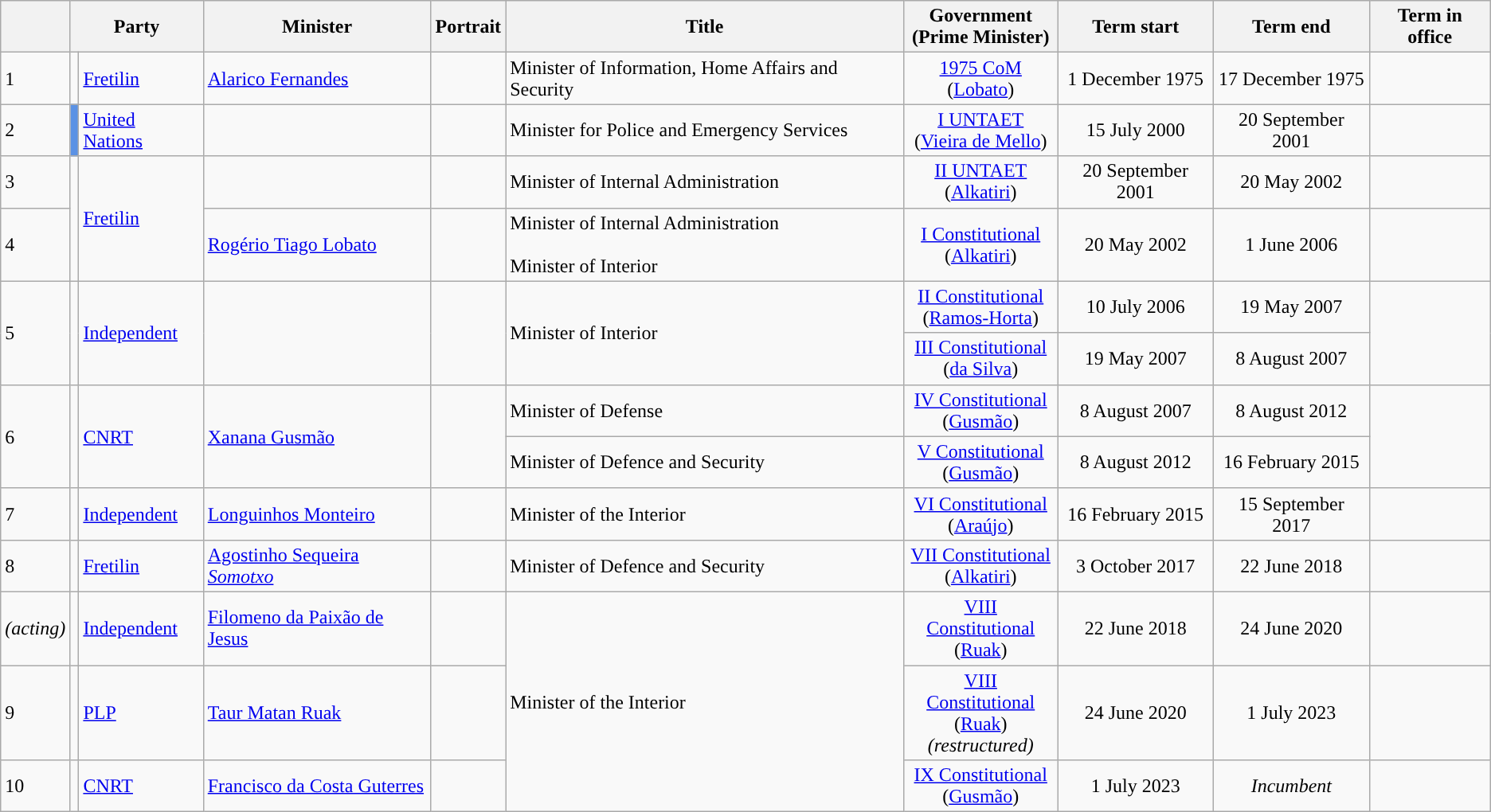<table class="wikitable sortable">
<tr>
<th></th>
<th colspan="2">Party</th>
<th>Minister</th>
<th>Portrait</th>
<th>Title</th>
<th>Government<br>(Prime Minister)</th>
<th>Term start</th>
<th>Term end</th>
<th>Term in office</th>
</tr>
<tr>
<td>1</td>
<td style="background:"></td>
<td><a href='#'>Fretilin</a></td>
<td><a href='#'>Alarico Fernandes</a></td>
<td></td>
<td>Minister of Information, Home Affairs and Security</td>
<td align=center><a href='#'>1975 CoM</a><br>(<a href='#'>Lobato</a>)</td>
<td align=center>1 December 1975</td>
<td align=center>17 December 1975</td>
<td align=right></td>
</tr>
<tr>
<td>2</td>
<td style="background:#5b92e5"></td>
<td><a href='#'>United Nations</a></td>
<td></td>
<td></td>
<td>Minister for Police and Emergency Services</td>
<td align=center><a href='#'>I UNTAET</a><br>(<a href='#'>Vieira de Mello</a>)</td>
<td align=center>15 July 2000</td>
<td align=center>20 September 2001</td>
<td align=right></td>
</tr>
<tr>
<td>3</td>
<td rowspan=2 style="background:"></td>
<td rowspan=2><a href='#'>Fretilin</a></td>
<td></td>
<td></td>
<td>Minister of Internal Administration</td>
<td align=center><a href='#'>II UNTAET</a><br>(<a href='#'>Alkatiri</a>)</td>
<td align=center>20 September 2001</td>
<td align=center>20 May 2002</td>
<td align=right></td>
</tr>
<tr>
<td>4</td>
<td><a href='#'>Rogério Tiago Lobato</a></td>
<td></td>
<td>Minister of Internal Administration<br><br>Minister of Interior<br></td>
<td align=center><a href='#'>I Constitutional</a><br>(<a href='#'>Alkatiri</a>)</td>
<td align=center>20 May 2002</td>
<td align=center>1 June 2006</td>
<td align=right></td>
</tr>
<tr>
<td rowspan=2>5</td>
<td rowspan=2 style="background:"></td>
<td rowspan=2><a href='#'>Independent</a></td>
<td rowspan=2></td>
<td rowspan=2></td>
<td rowspan=2>Minister of Interior</td>
<td align=center><a href='#'>II Constitutional</a><br>(<a href='#'>Ramos-Horta</a>)</td>
<td align=center>10 July 2006</td>
<td align=center>19 May 2007</td>
<td rowspan=2 align=right></td>
</tr>
<tr>
<td align=center><a href='#'>III Constitutional</a><br>(<a href='#'>da Silva</a>)</td>
<td align=center>19 May 2007</td>
<td align=center>8 August 2007</td>
</tr>
<tr>
<td rowspan=2>6</td>
<td rowspan=2 style="background:"></td>
<td rowspan=2><a href='#'>CNRT</a></td>
<td rowspan=2><a href='#'>Xanana Gusmão</a></td>
<td rowspan=2></td>
<td>Minister of Defense</td>
<td align=center><a href='#'>IV Constitutional</a><br>(<a href='#'>Gusmão</a>)</td>
<td align=center>8 August 2007</td>
<td align=center>8 August 2012</td>
<td rowspan=2 align=right></td>
</tr>
<tr>
<td>Minister of Defence and Security</td>
<td align=center><a href='#'>V Constitutional</a><br>(<a href='#'>Gusmão</a>)</td>
<td align=center>8 August 2012</td>
<td align=center>16 February 2015</td>
</tr>
<tr>
<td>7</td>
<td style="background:"></td>
<td><a href='#'>Independent</a></td>
<td><a href='#'>Longuinhos Monteiro</a></td>
<td></td>
<td>Minister of the Interior</td>
<td align=center><a href='#'>VI Constitutional</a><br>(<a href='#'>Araújo</a>)</td>
<td align=center>16 February 2015</td>
<td align=center>15 September 2017</td>
<td align=right></td>
</tr>
<tr>
<td>8</td>
<td style="background:"></td>
<td><a href='#'>Fretilin</a></td>
<td><a href='#'>Agostinho Sequeira <em>Somotxo</em></a></td>
<td></td>
<td>Minister of Defence and Security</td>
<td align=center><a href='#'>VII Constitutional</a><br>(<a href='#'>Alkatiri</a>)</td>
<td align=center>3 October 2017</td>
<td align=center>22 June 2018</td>
<td align=right></td>
</tr>
<tr>
<td><em>(acting)</em></td>
<td style="background:"></td>
<td><a href='#'>Independent</a></td>
<td><a href='#'>Filomeno da Paixão de Jesus</a></td>
<td></td>
<td rowspan=3>Minister of the Interior</td>
<td align=center><a href='#'>VIII Constitutional</a><br>(<a href='#'>Ruak</a>)</td>
<td align=center>22 June 2018</td>
<td align=center>24 June 2020</td>
<td align=right></td>
</tr>
<tr>
<td>9</td>
<td style="background:"></td>
<td><a href='#'>PLP</a></td>
<td><a href='#'>Taur Matan Ruak</a></td>
<td></td>
<td align=center><a href='#'>VIII Constitutional</a><br>(<a href='#'>Ruak</a>)<br><em>(restructured)</em></td>
<td align=center>24 June 2020</td>
<td align=center>1 July 2023</td>
<td align=right></td>
</tr>
<tr>
<td>10</td>
<td style="background:"></td>
<td><a href='#'>CNRT</a></td>
<td><a href='#'>Francisco da Costa Guterres</a></td>
<td></td>
<td align=center><a href='#'>IX Constitutional</a><br>(<a href='#'>Gusmão</a>)</td>
<td align=center>1 July 2023</td>
<td align=center><em>Incumbent</em></td>
<td align=right></td>
</tr>
</table>
